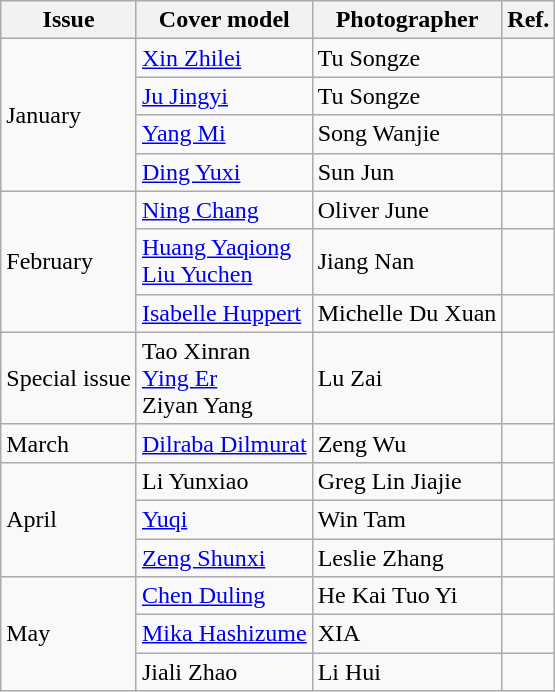<table class="sortable wikitable">
<tr>
<th>Issue</th>
<th>Cover model</th>
<th>Photographer</th>
<th>Ref.</th>
</tr>
<tr>
<td rowspan="4">January</td>
<td><a href='#'>Xin Zhilei</a></td>
<td>Tu Songze</td>
<td></td>
</tr>
<tr>
<td><a href='#'>Ju Jingyi</a></td>
<td>Tu Songze</td>
<td></td>
</tr>
<tr>
<td><a href='#'>Yang Mi</a></td>
<td>Song Wanjie</td>
<td></td>
</tr>
<tr>
<td><a href='#'>Ding Yuxi</a></td>
<td>Sun Jun</td>
<td></td>
</tr>
<tr>
<td rowspan="3">February</td>
<td><a href='#'>Ning Chang</a></td>
<td>Oliver June</td>
<td></td>
</tr>
<tr>
<td><a href='#'>Huang Yaqiong</a><br><a href='#'>Liu Yuchen</a></td>
<td>Jiang Nan</td>
<td></td>
</tr>
<tr>
<td><a href='#'>Isabelle Huppert</a></td>
<td>Michelle Du Xuan</td>
<td></td>
</tr>
<tr>
<td>Special issue</td>
<td>Tao Xinran<br><a href='#'>Ying Er</a><br>Ziyan Yang</td>
<td>Lu Zai</td>
<td></td>
</tr>
<tr>
<td>March</td>
<td><a href='#'>Dilraba Dilmurat</a></td>
<td>Zeng Wu</td>
<td></td>
</tr>
<tr>
<td rowspan="3">April</td>
<td>Li Yunxiao</td>
<td>Greg Lin Jiajie</td>
<td></td>
</tr>
<tr>
<td><a href='#'>Yuqi</a></td>
<td>Win Tam</td>
<td></td>
</tr>
<tr>
<td><a href='#'>Zeng Shunxi</a></td>
<td>Leslie Zhang</td>
<td></td>
</tr>
<tr>
<td rowspan="3">May</td>
<td><a href='#'>Chen Duling</a></td>
<td>He Kai Tuo Yi</td>
<td></td>
</tr>
<tr>
<td><a href='#'>Mika Hashizume</a></td>
<td>XIA</td>
<td></td>
</tr>
<tr>
<td>Jiali Zhao</td>
<td>Li Hui</td>
<td></td>
</tr>
</table>
